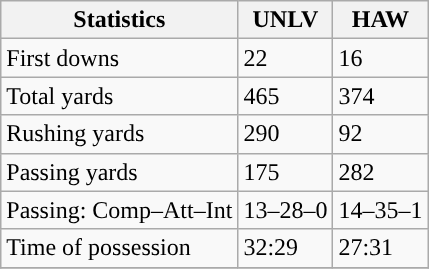<table class="wikitable" style="float: left;">
<tr>
<th>Statistics</th>
<th>UNLV</th>
<th>HAW</th>
</tr>
<tr>
<td>First downs</td>
<td>22</td>
<td>16</td>
</tr>
<tr>
<td>Total yards</td>
<td>465</td>
<td>374</td>
</tr>
<tr>
<td>Rushing yards</td>
<td>290</td>
<td>92</td>
</tr>
<tr>
<td>Passing yards</td>
<td>175</td>
<td>282</td>
</tr>
<tr>
<td>Passing: Comp–Att–Int</td>
<td>13–28–0</td>
<td>14–35–1</td>
</tr>
<tr>
<td>Time of possession</td>
<td>32:29</td>
<td>27:31</td>
</tr>
<tr>
</tr>
</table>
